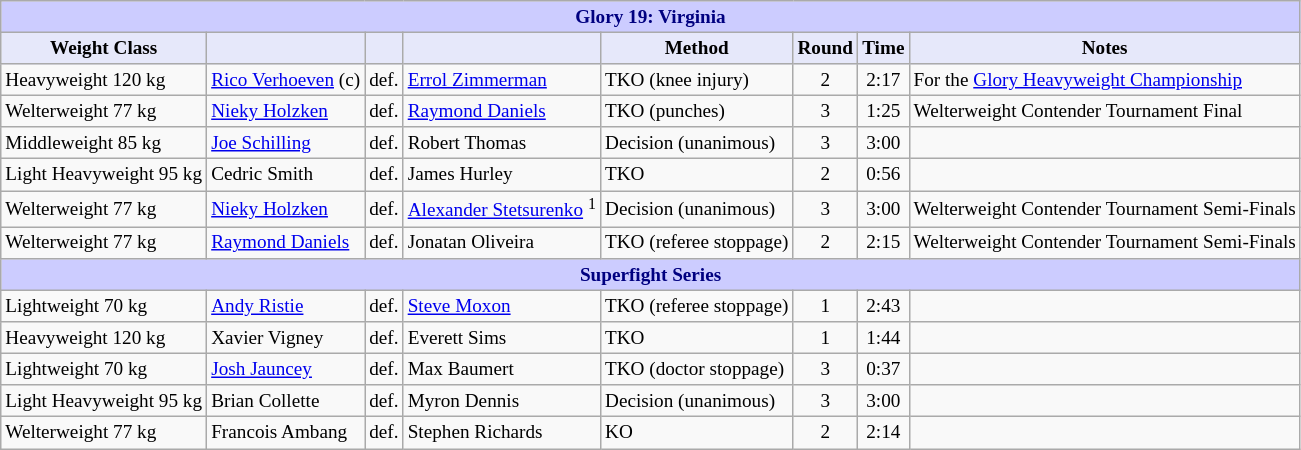<table class="wikitable" style="font-size: 80%;">
<tr>
<th colspan="8" style="background-color: #ccf; color: #000080; text-align: center;"><strong>Glory 19: Virginia</strong></th>
</tr>
<tr>
<th colspan="1" style="background-color: #E6E8FA; color: #000000; text-align: center;">Weight Class</th>
<th colspan="1" style="background-color: #E6E8FA; color: #000000; text-align: center;"></th>
<th colspan="1" style="background-color: #E6E8FA; color: #000000; text-align: center;"></th>
<th colspan="1" style="background-color: #E6E8FA; color: #000000; text-align: center;"></th>
<th colspan="1" style="background-color: #E6E8FA; color: #000000; text-align: center;">Method</th>
<th colspan="1" style="background-color: #E6E8FA; color: #000000; text-align: center;">Round</th>
<th colspan="1" style="background-color: #E6E8FA; color: #000000; text-align: center;">Time</th>
<th colspan="1" style="background-color: #E6E8FA; color: #000000; text-align: center;">Notes</th>
</tr>
<tr>
<td>Heavyweight 120 kg</td>
<td> <a href='#'>Rico Verhoeven</a> (c)</td>
<td align=center>def.</td>
<td> <a href='#'>Errol Zimmerman</a></td>
<td>TKO (knee injury)</td>
<td align=center>2</td>
<td align=center>2:17</td>
<td>For the <a href='#'>Glory Heavyweight Championship</a></td>
</tr>
<tr>
<td>Welterweight 77 kg</td>
<td> <a href='#'>Nieky Holzken</a></td>
<td align=center>def.</td>
<td> <a href='#'>Raymond Daniels</a></td>
<td>TKO (punches)</td>
<td align=center>3</td>
<td align=center>1:25</td>
<td>Welterweight Contender Tournament Final</td>
</tr>
<tr>
<td>Middleweight 85 kg</td>
<td> <a href='#'>Joe Schilling</a></td>
<td align=center>def.</td>
<td> Robert Thomas</td>
<td>Decision (unanimous)</td>
<td align=center>3</td>
<td align=center>3:00</td>
<td></td>
</tr>
<tr>
<td>Light Heavyweight 95 kg</td>
<td> Cedric Smith</td>
<td align=center>def.</td>
<td> James Hurley</td>
<td>TKO</td>
<td align=center>2</td>
<td align=center>0:56</td>
<td></td>
</tr>
<tr>
<td>Welterweight 77 kg</td>
<td> <a href='#'>Nieky Holzken</a></td>
<td align=center>def.</td>
<td> <a href='#'>Alexander Stetsurenko</a> <sup>1</sup></td>
<td>Decision (unanimous)</td>
<td align=center>3</td>
<td align=center>3:00</td>
<td>Welterweight Contender Tournament Semi-Finals</td>
</tr>
<tr>
<td>Welterweight 77 kg</td>
<td> <a href='#'>Raymond Daniels</a></td>
<td align=center>def.</td>
<td> Jonatan Oliveira</td>
<td>TKO (referee stoppage)</td>
<td align=center>2</td>
<td align=center>2:15</td>
<td>Welterweight Contender Tournament Semi-Finals</td>
</tr>
<tr>
<th colspan="8" style="background-color: #ccf; color: #000080; text-align: center;"><strong>Superfight Series</strong></th>
</tr>
<tr>
<td>Lightweight 70 kg</td>
<td> <a href='#'>Andy Ristie</a></td>
<td align=center>def.</td>
<td> <a href='#'>Steve Moxon</a></td>
<td>TKO (referee stoppage)</td>
<td align=center>1</td>
<td align=center>2:43</td>
<td></td>
</tr>
<tr>
<td>Heavyweight 120 kg</td>
<td> Xavier Vigney</td>
<td align=center>def.</td>
<td> Everett Sims</td>
<td>TKO</td>
<td align=center>1</td>
<td align=center>1:44</td>
<td></td>
</tr>
<tr>
<td>Lightweight 70 kg</td>
<td> <a href='#'>Josh Jauncey</a></td>
<td align=center>def.</td>
<td> Max Baumert</td>
<td>TKO (doctor stoppage)</td>
<td align=center>3</td>
<td align=center>0:37</td>
<td></td>
</tr>
<tr>
<td>Light Heavyweight 95 kg</td>
<td> Brian Collette</td>
<td align=center>def.</td>
<td> Myron Dennis</td>
<td>Decision (unanimous)</td>
<td align=center>3</td>
<td align=center>3:00</td>
<td></td>
</tr>
<tr>
<td>Welterweight 77 kg</td>
<td> Francois Ambang</td>
<td align=center>def.</td>
<td> Stephen Richards</td>
<td>KO</td>
<td align=center>2</td>
<td align=center>2:14</td>
<td></td>
</tr>
</table>
